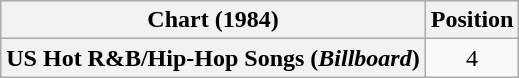<table class="wikitable plainrowheaders" style="text-align:center">
<tr>
<th scope="col">Chart (1984)</th>
<th scope="col">Position</th>
</tr>
<tr>
<th scope="row">US Hot R&B/Hip-Hop Songs (<em>Billboard</em>)</th>
<td>4</td>
</tr>
</table>
